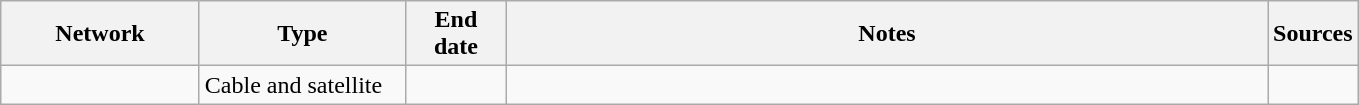<table class="wikitable">
<tr>
<th style="text-align:center; width:125px">Network</th>
<th style="text-align:center; width:130px">Type</th>
<th style="text-align:center; width:60px">End date</th>
<th style="text-align:center; width:500px">Notes</th>
<th style="text-align:center; width:30px">Sources</th>
</tr>
<tr>
<td><a href='#'></a></td>
<td>Cable and satellite</td>
<td></td>
<td></td>
<td></td>
</tr>
</table>
